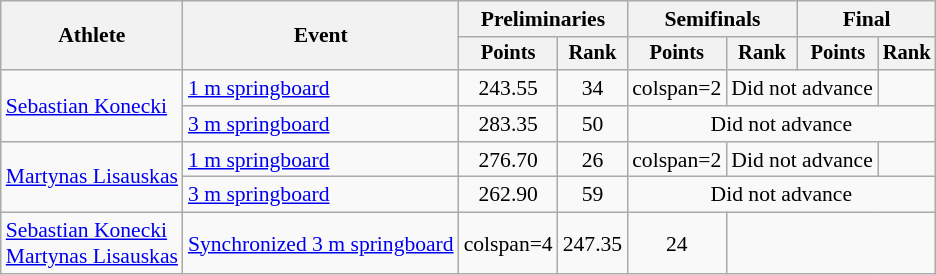<table class="wikitable" style="font-size:90%">
<tr>
<th rowspan="2">Athlete</th>
<th rowspan="2">Event</th>
<th colspan="2">Preliminaries</th>
<th colspan="2">Semifinals</th>
<th colspan="2">Final</th>
</tr>
<tr style="font-size:95%">
<th>Points</th>
<th>Rank</th>
<th>Points</th>
<th>Rank</th>
<th>Points</th>
<th>Rank</th>
</tr>
<tr align=center>
<td align=left rowspan=2><a href='#'>Sebastian Konecki</a></td>
<td align=left><a href='#'>1 m springboard</a></td>
<td>243.55</td>
<td>34</td>
<td>colspan=2</td>
<td colspan=2>Did not advance</td>
</tr>
<tr align=center>
<td align=left><a href='#'>3 m springboard</a></td>
<td>283.35</td>
<td>50</td>
<td colspan=4>Did not advance</td>
</tr>
<tr align=center>
<td align=left rowspan=2><a href='#'>Martynas Lisauskas</a></td>
<td align=left><a href='#'>1 m springboard</a></td>
<td>276.70</td>
<td>26</td>
<td>colspan=2</td>
<td colspan=2>Did not advance</td>
</tr>
<tr align=center>
<td align=left><a href='#'>3 m springboard</a></td>
<td>262.90</td>
<td>59</td>
<td colspan=4>Did not advance</td>
</tr>
<tr align=center>
<td align=left><a href='#'>Sebastian Konecki</a><br><a href='#'>Martynas Lisauskas</a></td>
<td align=left><a href='#'>Synchronized 3 m springboard</a></td>
<td>colspan=4</td>
<td>247.35</td>
<td>24</td>
</tr>
</table>
